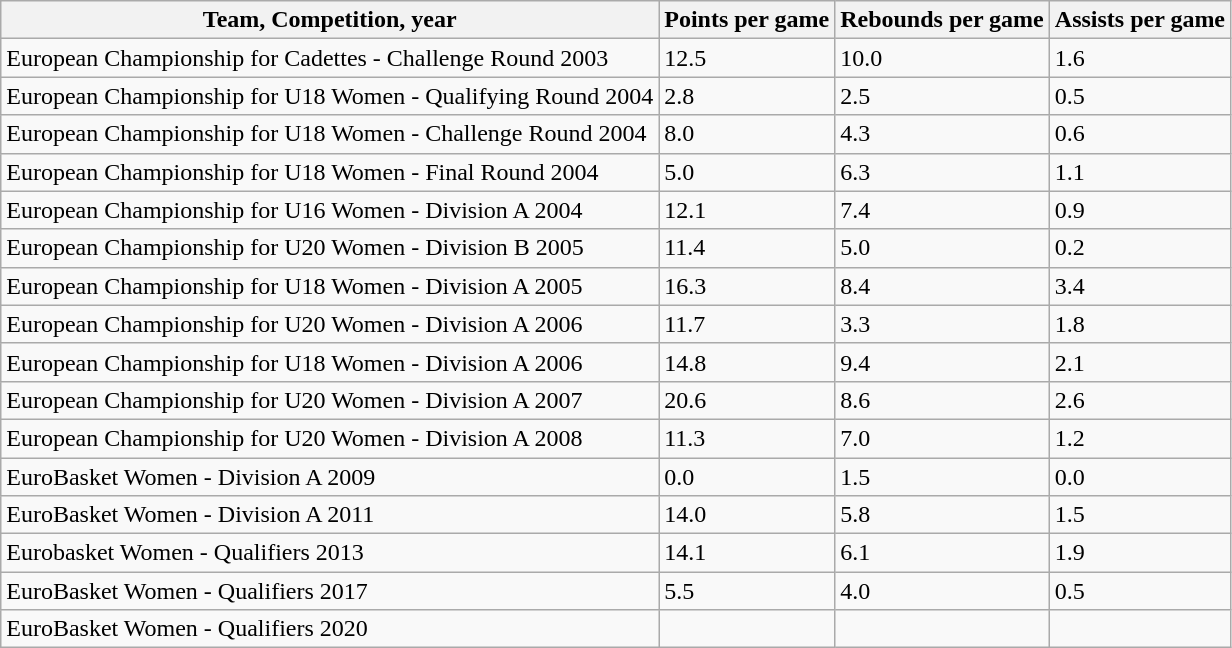<table class="wikitable">
<tr>
<th>Team, Competition, year</th>
<th>Points per game</th>
<th>Rebounds per game</th>
<th>Assists per game</th>
</tr>
<tr>
<td> European Championship for Cadettes - Challenge Round 2003</td>
<td>12.5</td>
<td>10.0</td>
<td>1.6</td>
</tr>
<tr>
<td> European Championship for U18 Women - Qualifying Round 2004</td>
<td>2.8</td>
<td>2.5</td>
<td>0.5</td>
</tr>
<tr>
<td> European Championship for U18 Women - Challenge Round 2004</td>
<td>8.0</td>
<td>4.3</td>
<td>0.6</td>
</tr>
<tr>
<td> European Championship for U18 Women - Final Round 2004</td>
<td>5.0</td>
<td>6.3</td>
<td>1.1</td>
</tr>
<tr>
<td> European Championship for U16 Women - Division A 2004</td>
<td>12.1</td>
<td>7.4</td>
<td>0.9</td>
</tr>
<tr>
<td> European Championship for U20 Women - Division B 2005</td>
<td>11.4</td>
<td>5.0</td>
<td>0.2</td>
</tr>
<tr>
<td> European Championship for U18 Women - Division A 2005</td>
<td>16.3</td>
<td>8.4</td>
<td>3.4</td>
</tr>
<tr>
<td> European Championship for U20 Women - Division A 2006</td>
<td>11.7</td>
<td>3.3</td>
<td>1.8</td>
</tr>
<tr>
<td> European Championship for U18 Women - Division A 2006</td>
<td>14.8</td>
<td>9.4</td>
<td>2.1</td>
</tr>
<tr>
<td> European Championship for U20 Women - Division A 2007</td>
<td>20.6</td>
<td>8.6</td>
<td>2.6</td>
</tr>
<tr>
<td> European Championship for U20 Women - Division A 2008</td>
<td>11.3</td>
<td>7.0</td>
<td>1.2</td>
</tr>
<tr>
<td> EuroBasket Women - Division A 2009</td>
<td>0.0</td>
<td>1.5</td>
<td>0.0</td>
</tr>
<tr>
<td> EuroBasket Women - Division A 2011</td>
<td>14.0</td>
<td>5.8</td>
<td>1.5</td>
</tr>
<tr>
<td> Eurobasket Women - Qualifiers 2013</td>
<td>14.1</td>
<td>6.1</td>
<td>1.9</td>
</tr>
<tr>
<td> EuroBasket Women - Qualifiers 2017</td>
<td>5.5</td>
<td>4.0</td>
<td>0.5</td>
</tr>
<tr>
<td> EuroBasket Women - Qualifiers 2020</td>
<td></td>
<td></td>
<td></td>
</tr>
</table>
